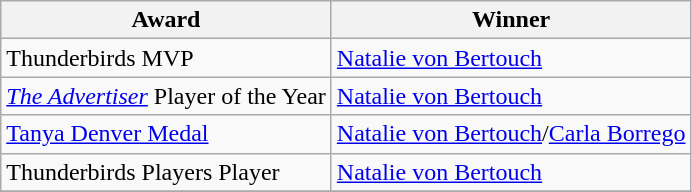<table class="wikitable collapsible">
<tr>
<th>Award</th>
<th>Winner</th>
</tr>
<tr>
<td>Thunderbirds MVP</td>
<td><a href='#'>Natalie von Bertouch</a></td>
</tr>
<tr>
<td><em><a href='#'>The Advertiser</a></em> Player of the Year</td>
<td><a href='#'>Natalie von Bertouch</a></td>
</tr>
<tr>
<td><a href='#'>Tanya Denver Medal</a></td>
<td><a href='#'>Natalie von Bertouch</a>/<a href='#'>Carla Borrego</a></td>
</tr>
<tr>
<td>Thunderbirds Players Player</td>
<td><a href='#'>Natalie von Bertouch</a></td>
</tr>
<tr>
</tr>
</table>
